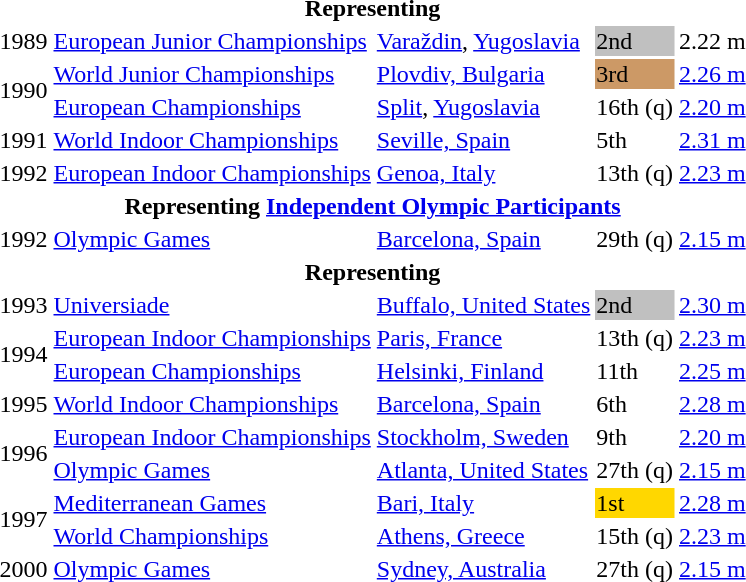<table>
<tr>
<th colspan="5">Representing </th>
</tr>
<tr>
<td>1989</td>
<td><a href='#'>European Junior Championships</a></td>
<td><a href='#'>Varaždin</a>, <a href='#'>Yugoslavia</a></td>
<td bgcolor=silver>2nd</td>
<td>2.22 m</td>
</tr>
<tr>
<td rowspan=2>1990</td>
<td><a href='#'>World Junior Championships</a></td>
<td><a href='#'>Plovdiv, Bulgaria</a></td>
<td bgcolor=cc9966>3rd</td>
<td><a href='#'>2.26 m</a></td>
</tr>
<tr>
<td><a href='#'>European Championships</a></td>
<td><a href='#'>Split</a>, <a href='#'>Yugoslavia</a></td>
<td>16th (q)</td>
<td><a href='#'>2.20 m</a></td>
</tr>
<tr>
<td>1991</td>
<td><a href='#'>World Indoor Championships</a></td>
<td><a href='#'>Seville, Spain</a></td>
<td>5th</td>
<td><a href='#'>2.31 m</a></td>
</tr>
<tr>
<td>1992</td>
<td><a href='#'>European Indoor Championships</a></td>
<td><a href='#'>Genoa, Italy</a></td>
<td>13th (q)</td>
<td><a href='#'>2.23 m</a></td>
</tr>
<tr>
<th colspan="5">Representing  <a href='#'>Independent Olympic Participants</a></th>
</tr>
<tr>
<td>1992</td>
<td><a href='#'>Olympic Games</a></td>
<td><a href='#'>Barcelona, Spain</a></td>
<td>29th (q)</td>
<td><a href='#'>2.15 m</a></td>
</tr>
<tr>
<th colspan="5">Representing </th>
</tr>
<tr>
<td>1993</td>
<td><a href='#'>Universiade</a></td>
<td><a href='#'>Buffalo, United States</a></td>
<td bgcolor=silver>2nd</td>
<td><a href='#'>2.30 m</a></td>
</tr>
<tr>
<td rowspan=2>1994</td>
<td><a href='#'>European Indoor Championships</a></td>
<td><a href='#'>Paris, France</a></td>
<td>13th (q)</td>
<td><a href='#'>2.23 m</a></td>
</tr>
<tr>
<td><a href='#'>European Championships</a></td>
<td><a href='#'>Helsinki, Finland</a></td>
<td>11th</td>
<td><a href='#'>2.25 m</a></td>
</tr>
<tr>
<td>1995</td>
<td><a href='#'>World Indoor Championships</a></td>
<td><a href='#'>Barcelona, Spain</a></td>
<td>6th</td>
<td><a href='#'>2.28 m</a></td>
</tr>
<tr>
<td rowspan=2>1996</td>
<td><a href='#'>European Indoor Championships</a></td>
<td><a href='#'>Stockholm, Sweden</a></td>
<td>9th</td>
<td><a href='#'>2.20 m</a></td>
</tr>
<tr>
<td><a href='#'>Olympic Games</a></td>
<td><a href='#'>Atlanta, United States</a></td>
<td>27th (q)</td>
<td><a href='#'>2.15 m</a></td>
</tr>
<tr>
<td rowspan=2>1997</td>
<td><a href='#'>Mediterranean Games</a></td>
<td><a href='#'>Bari, Italy</a></td>
<td bgcolor=gold>1st</td>
<td><a href='#'>2.28 m</a></td>
</tr>
<tr>
<td><a href='#'>World Championships</a></td>
<td><a href='#'>Athens, Greece</a></td>
<td>15th (q)</td>
<td><a href='#'>2.23 m</a></td>
</tr>
<tr>
<td>2000</td>
<td><a href='#'>Olympic Games</a></td>
<td><a href='#'>Sydney, Australia</a></td>
<td>27th (q)</td>
<td><a href='#'>2.15 m</a></td>
</tr>
</table>
